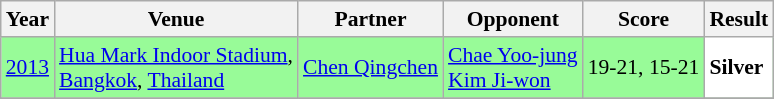<table class="sortable wikitable" style="font-size: 90%;">
<tr>
<th>Year</th>
<th>Venue</th>
<th>Partner</th>
<th>Opponent</th>
<th>Score</th>
<th>Result</th>
</tr>
<tr style="background:#98FB98">
<td align="center"><a href='#'>2013</a></td>
<td align="left"><a href='#'>Hua Mark Indoor Stadium</a>,<br><a href='#'>Bangkok</a>, <a href='#'>Thailand</a></td>
<td align="left"> <a href='#'>Chen Qingchen</a></td>
<td align="left"> <a href='#'>Chae Yoo-jung</a><br> <a href='#'>Kim Ji-won</a></td>
<td align="center">19-21, 15-21</td>
<td style="text-align:left; background:white"> <strong>Silver</strong></td>
</tr>
<tr>
</tr>
</table>
